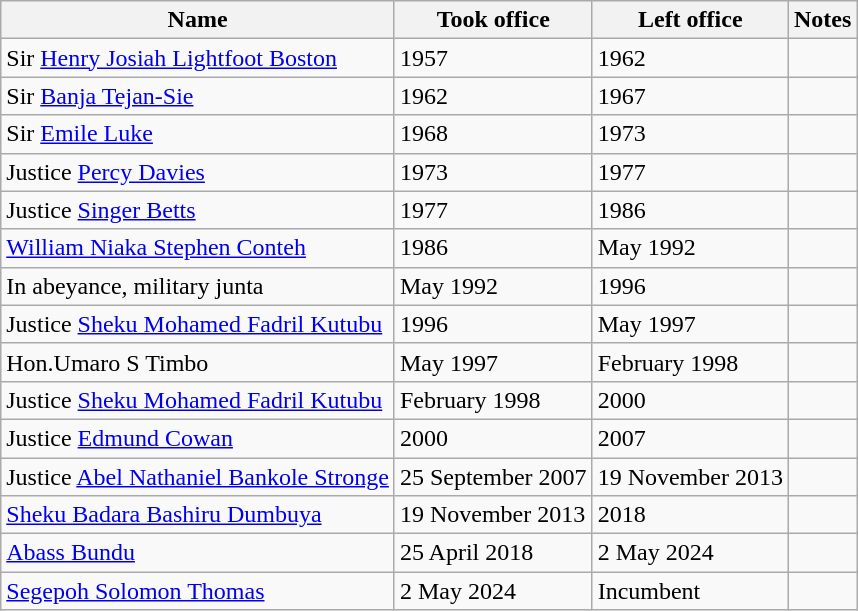<table class="wikitable">
<tr>
<th>Name</th>
<th>Took office</th>
<th>Left office</th>
<th>Notes</th>
</tr>
<tr>
<td>Sir <a href='#'>Henry Josiah Lightfoot Boston</a></td>
<td>1957</td>
<td>1962</td>
<td></td>
</tr>
<tr>
<td>Sir <a href='#'>Banja Tejan-Sie</a></td>
<td>1962</td>
<td>1967</td>
<td></td>
</tr>
<tr>
<td>Sir <a href='#'>Emile Luke</a></td>
<td>1968</td>
<td>1973</td>
<td></td>
</tr>
<tr>
<td>Justice <a href='#'>Percy Davies</a></td>
<td>1973</td>
<td>1977</td>
<td></td>
</tr>
<tr>
<td>Justice <a href='#'>Singer Betts</a></td>
<td>1977</td>
<td>1986</td>
<td></td>
</tr>
<tr>
<td><a href='#'>William Niaka Stephen Conteh</a></td>
<td>1986</td>
<td>May 1992</td>
<td></td>
</tr>
<tr>
<td>In abeyance, military junta</td>
<td>May 1992</td>
<td>1996</td>
<td></td>
</tr>
<tr>
<td>Justice <a href='#'>Sheku Mohamed Fadril Kutubu</a></td>
<td>1996</td>
<td>May 1997</td>
<td></td>
</tr>
<tr>
<td>Hon.Umaro S Timbo</td>
<td>May 1997</td>
<td>February 1998</td>
<td></td>
</tr>
<tr>
<td>Justice <a href='#'>Sheku Mohamed Fadril Kutubu</a></td>
<td>February 1998</td>
<td>2000</td>
<td></td>
</tr>
<tr>
<td>Justice <a href='#'>Edmund Cowan</a></td>
<td>2000</td>
<td>2007</td>
<td></td>
</tr>
<tr>
<td>Justice <a href='#'>Abel Nathaniel Bankole Stronge</a></td>
<td>25 September 2007</td>
<td>19 November 2013</td>
<td></td>
</tr>
<tr>
<td><a href='#'>Sheku Badara Bashiru Dumbuya</a></td>
<td>19 November 2013</td>
<td>2018</td>
<td></td>
</tr>
<tr>
<td><a href='#'>Abass Bundu</a></td>
<td>25 April 2018</td>
<td>2 May 2024</td>
<td></td>
</tr>
<tr>
<td><a href='#'>Segepoh Solomon Thomas</a></td>
<td>2 May 2024</td>
<td>Incumbent</td>
<td></td>
</tr>
</table>
